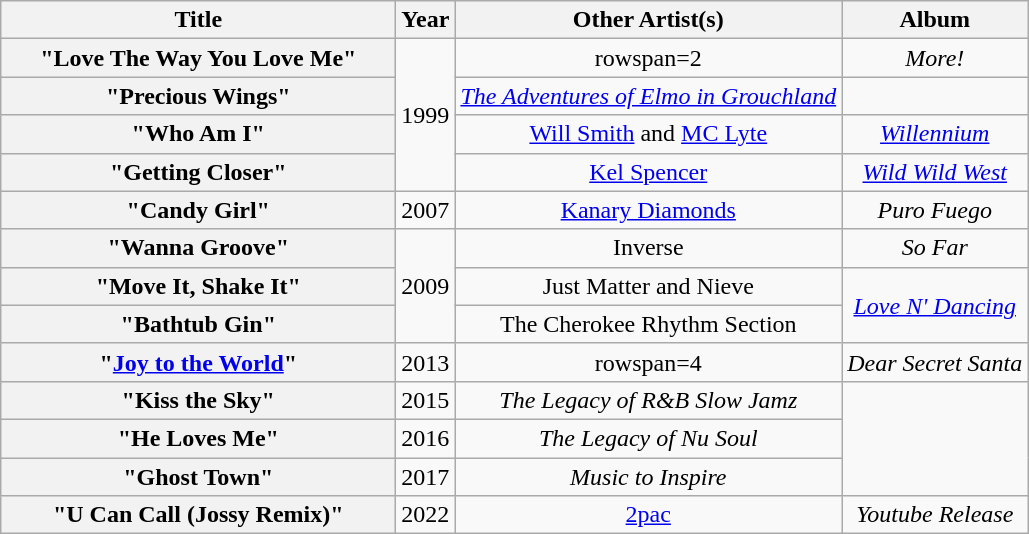<table class="wikitable plainrowheaders" style="text-align:center;" border="1">
<tr>
<th scope="col" style="width:16em;">Title</th>
<th scope="col">Year</th>
<th scope="col">Other Artist(s)</th>
<th scope="col">Album</th>
</tr>
<tr>
<th scope="row">"Love The Way You Love Me"</th>
<td rowspan=4>1999</td>
<td>rowspan=2 </td>
<td><em>More!</em></td>
</tr>
<tr>
<th scope="row">"Precious Wings"</th>
<td><em><a href='#'>The Adventures of Elmo in Grouchland</a></em></td>
</tr>
<tr>
<th scope="row">"Who Am I"</th>
<td><a href='#'>Will Smith</a> and <a href='#'>MC Lyte</a></td>
<td><em><a href='#'>Willennium</a></em></td>
</tr>
<tr>
<th scope="row">"Getting Closer"</th>
<td><a href='#'>Kel Spencer</a></td>
<td><em><a href='#'>Wild Wild West</a></em></td>
</tr>
<tr>
<th scope="row">"Candy Girl"</th>
<td>2007</td>
<td><a href='#'>Kanary Diamonds</a></td>
<td><em>Puro Fuego</em></td>
</tr>
<tr>
<th scope="row">"Wanna Groove"</th>
<td rowspan=3>2009</td>
<td>Inverse</td>
<td><em>So Far</em></td>
</tr>
<tr>
<th scope="row">"Move It, Shake It"</th>
<td>Just Matter and Nieve</td>
<td rowspan=2><em><a href='#'>Love N' Dancing</a></em></td>
</tr>
<tr>
<th scope="row">"Bathtub Gin"</th>
<td>The Cherokee Rhythm Section</td>
</tr>
<tr>
<th scope="row">"<a href='#'>Joy to the World</a>"</th>
<td>2013</td>
<td>rowspan=4 </td>
<td><em>Dear Secret Santa</em></td>
</tr>
<tr>
<th scope="row">"Kiss the Sky"</th>
<td>2015</td>
<td><em>The Legacy of R&B Slow Jamz</em></td>
</tr>
<tr>
<th scope="row">"He Loves Me"</th>
<td>2016</td>
<td><em>The Legacy of Nu Soul</em></td>
</tr>
<tr>
<th scope="row">"Ghost Town"</th>
<td>2017</td>
<td><em>Music to Inspire</em></td>
</tr>
<tr>
<th scope="row">"U Can Call (Jossy Remix)"</th>
<td>2022</td>
<td><a href='#'>2pac</a></td>
<td><em>Youtube Release</em></td>
</tr>
</table>
